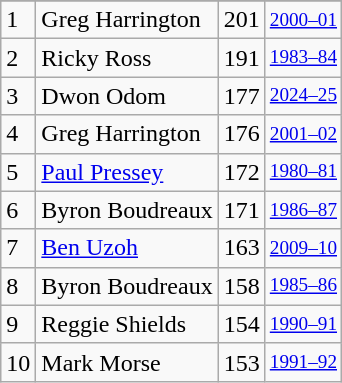<table class="wikitable">
<tr>
</tr>
<tr>
<td>1</td>
<td>Greg Harrington</td>
<td>201</td>
<td style="font-size:80%;"><a href='#'>2000–01</a></td>
</tr>
<tr>
<td>2</td>
<td>Ricky Ross</td>
<td>191</td>
<td style="font-size:80%;"><a href='#'>1983–84</a></td>
</tr>
<tr>
<td>3</td>
<td>Dwon Odom</td>
<td>177</td>
<td style="font-size:80%;"><a href='#'>2024–25</a></td>
</tr>
<tr>
<td>4</td>
<td>Greg Harrington</td>
<td>176</td>
<td style="font-size:80%;"><a href='#'>2001–02</a></td>
</tr>
<tr>
<td>5</td>
<td><a href='#'>Paul Pressey</a></td>
<td>172</td>
<td style="font-size:80%;"><a href='#'>1980–81</a></td>
</tr>
<tr>
<td>6</td>
<td>Byron Boudreaux</td>
<td>171</td>
<td style="font-size:80%;"><a href='#'>1986–87</a></td>
</tr>
<tr>
<td>7</td>
<td><a href='#'>Ben Uzoh</a></td>
<td>163</td>
<td style="font-size:80%;"><a href='#'>2009–10</a></td>
</tr>
<tr>
<td>8</td>
<td>Byron Boudreaux</td>
<td>158</td>
<td style="font-size:80%;"><a href='#'>1985–86</a></td>
</tr>
<tr>
<td>9</td>
<td>Reggie Shields</td>
<td>154</td>
<td style="font-size:80%;"><a href='#'>1990–91</a></td>
</tr>
<tr>
<td>10</td>
<td>Mark Morse</td>
<td>153</td>
<td style="font-size:80%;"><a href='#'>1991–92</a></td>
</tr>
</table>
